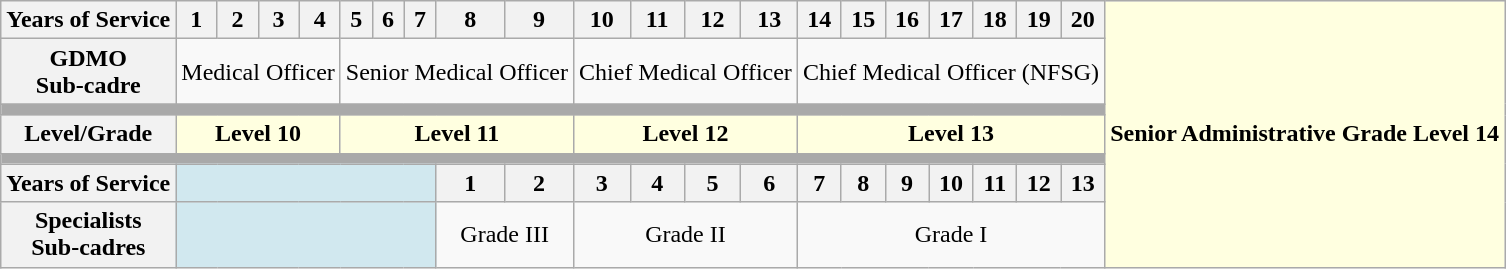<table class="wikitable" style="text-align:center;">
<tr>
<th>Years of Service</th>
<th>1</th>
<th>2</th>
<th>3</th>
<th>4</th>
<th>5</th>
<th>6</th>
<th>7</th>
<th>8</th>
<th>9</th>
<th>10</th>
<th>11</th>
<th>12</th>
<th>13</th>
<th>14</th>
<th>15</th>
<th>16</th>
<th>17</th>
<th>18</th>
<th>19</th>
<th>20</th>
<td rowspan="7" bgcolor="#FFFFE0"><strong>Senior Administrative Grade Level 14</strong></td>
</tr>
<tr>
<th><strong>GDMO</strong><br>Sub-cadre</th>
<td colspan="4">Medical Officer</td>
<td colspan="5">Senior Medical Officer</td>
<td colspan="4">Chief Medical Officer</td>
<td colspan="7">Chief Medical Officer (NFSG)</td>
</tr>
<tr>
<td colspan="21" bgcolor="#A9A9A9"></td>
</tr>
<tr>
<th bgcolor="#98FB98"><strong>Level/Grade</strong></th>
<td colspan="4" bgcolor="#FFFFE0"><strong>Level 10</strong></td>
<td colspan="5" bgcolor="#FFFFE0"><strong>Level 11</strong></td>
<td colspan="4" bgcolor="#FFFFE0"><strong>Level 12</strong></td>
<td colspan="7" bgcolor="#FFFFE0"><strong>Level 13</strong></td>
</tr>
<tr>
<td colspan="21" bgcolor="#A9A9A9"></td>
</tr>
<tr>
<th>Years of Service</th>
<td colspan="7" bgcolor="#D1E8EF"></td>
<th>1</th>
<th>2</th>
<th>3</th>
<th>4</th>
<th>5</th>
<th>6</th>
<th>7</th>
<th>8</th>
<th>9</th>
<th>10</th>
<th>11</th>
<th>12</th>
<th>13</th>
</tr>
<tr>
<th>Specialists<br>Sub-cadres</th>
<td colspan="7" bgcolor="#D1E8EF"></td>
<td colspan="2">Grade III</td>
<td colspan="4">Grade II</td>
<td colspan="7">Grade I</td>
</tr>
</table>
